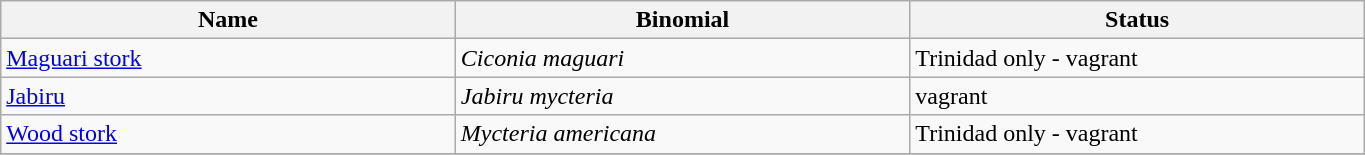<table width=72% class="wikitable">
<tr>
<th width=24%>Name</th>
<th width=24%>Binomial</th>
<th width=24%>Status</th>
</tr>
<tr>
<td><a href='#'>Maguari stork</a></td>
<td><em>Ciconia maguari</em></td>
<td>Trinidad only - vagrant</td>
</tr>
<tr>
<td><a href='#'>Jabiru</a></td>
<td><em>Jabiru mycteria</em></td>
<td>vagrant</td>
</tr>
<tr>
<td><a href='#'>Wood stork</a></td>
<td><em>Mycteria americana</em></td>
<td>Trinidad only - vagrant</td>
</tr>
<tr>
</tr>
</table>
